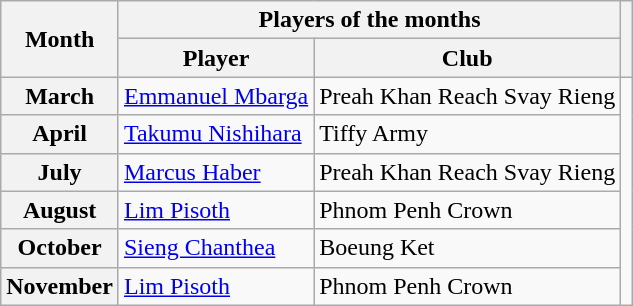<table class="wikitable">
<tr>
<th rowspan="2">Month</th>
<th colspan="2">Players of the months</th>
<th rowspan="2"></th>
</tr>
<tr>
<th>Player</th>
<th>Club</th>
</tr>
<tr>
<th>March</th>
<td> <a href='#'>Emmanuel Mbarga</a></td>
<td>Preah Khan Reach Svay Rieng</td>
<td rowspan="9"></td>
</tr>
<tr>
<th>April</th>
<td> <a href='#'>Takumu Nishihara</a></td>
<td>Tiffy Army</td>
</tr>
<tr>
<th>July</th>
<td> <a href='#'>Marcus Haber</a></td>
<td>Preah Khan Reach Svay Rieng</td>
</tr>
<tr>
<th>August</th>
<td> <a href='#'>Lim Pisoth</a></td>
<td>Phnom Penh Crown</td>
</tr>
<tr>
<th>October</th>
<td> <a href='#'>Sieng Chanthea</a></td>
<td>Boeung Ket</td>
</tr>
<tr>
<th>November</th>
<td> <a href='#'>Lim Pisoth</a></td>
<td>Phnom Penh Crown</td>
</tr>
</table>
